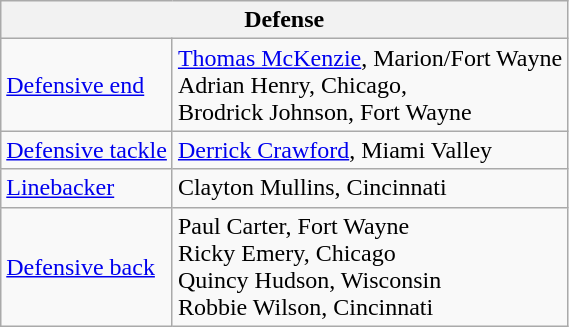<table class="wikitable">
<tr>
<th colspan="2">Defense</th>
</tr>
<tr>
<td><a href='#'>Defensive end</a></td>
<td><a href='#'>Thomas McKenzie</a>, Marion/Fort Wayne<br>Adrian Henry, Chicago, <br>Brodrick Johnson, Fort Wayne</td>
</tr>
<tr>
<td><a href='#'>Defensive tackle</a></td>
<td><a href='#'>Derrick Crawford</a>, Miami Valley</td>
</tr>
<tr>
<td><a href='#'>Linebacker</a></td>
<td>Clayton Mullins, Cincinnati</td>
</tr>
<tr>
<td><a href='#'>Defensive back</a></td>
<td>Paul Carter, Fort Wayne<br>Ricky Emery, Chicago<br>Quincy Hudson, Wisconsin<br>Robbie Wilson, Cincinnati</td>
</tr>
</table>
